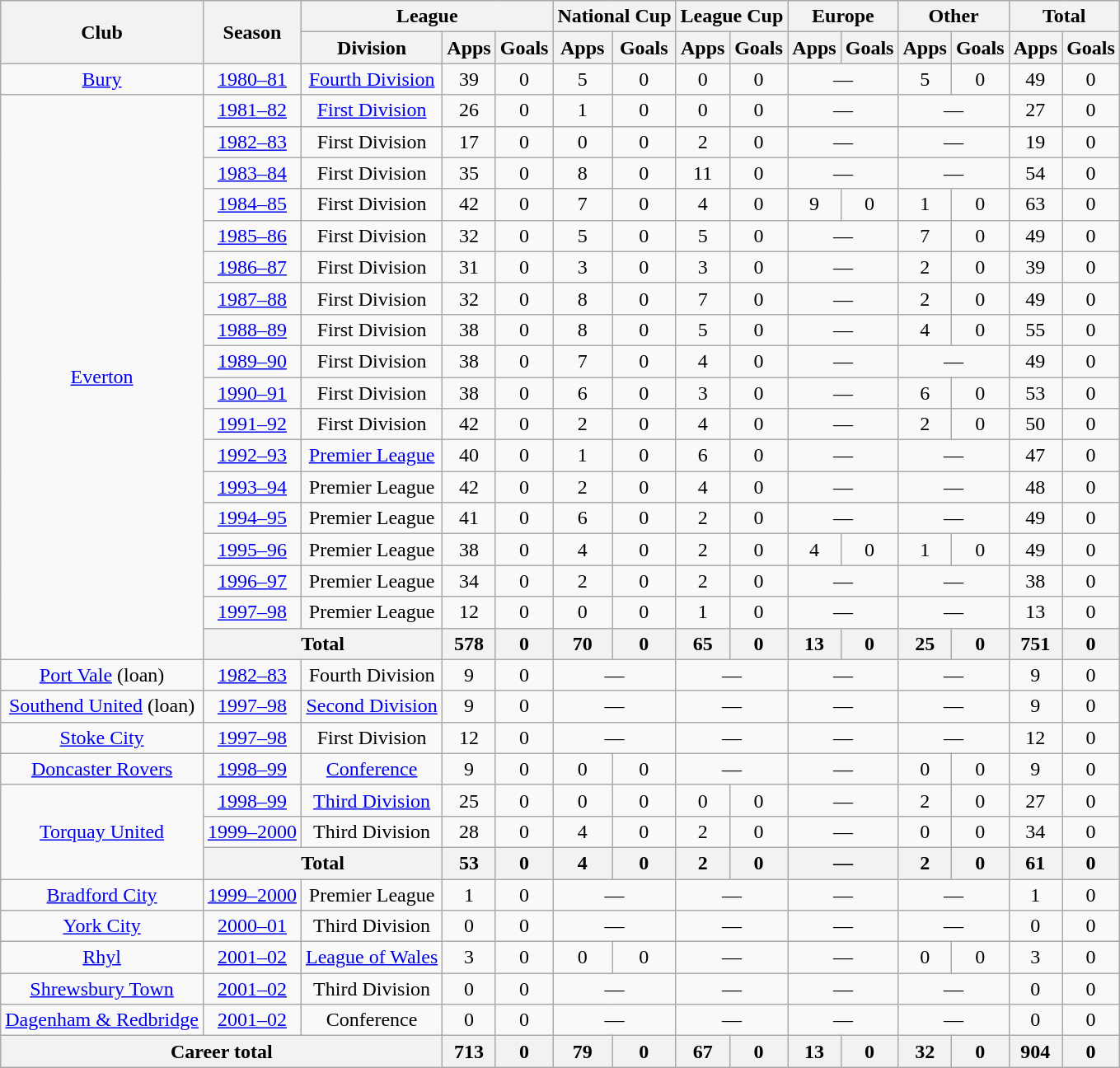<table class="wikitable" style="text-align:center">
<tr>
<th rowspan="2">Club</th>
<th rowspan="2">Season</th>
<th colspan="3">League</th>
<th colspan="2">National Cup</th>
<th colspan="2">League Cup</th>
<th colspan="2">Europe</th>
<th colspan="2">Other</th>
<th colspan="2">Total</th>
</tr>
<tr>
<th>Division</th>
<th>Apps</th>
<th>Goals</th>
<th>Apps</th>
<th>Goals</th>
<th>Apps</th>
<th>Goals</th>
<th>Apps</th>
<th>Goals</th>
<th>Apps</th>
<th>Goals</th>
<th>Apps</th>
<th>Goals</th>
</tr>
<tr>
<td><a href='#'>Bury</a></td>
<td><a href='#'>1980–81</a></td>
<td><a href='#'>Fourth Division</a></td>
<td>39</td>
<td>0</td>
<td>5</td>
<td>0</td>
<td>0</td>
<td>0</td>
<td colspan="2">—</td>
<td>5</td>
<td>0</td>
<td>49</td>
<td>0</td>
</tr>
<tr>
<td rowspan="18"><a href='#'>Everton</a></td>
<td><a href='#'>1981–82</a></td>
<td><a href='#'>First Division</a></td>
<td>26</td>
<td>0</td>
<td>1</td>
<td>0</td>
<td>0</td>
<td>0</td>
<td colspan="2">—</td>
<td colspan="2">—</td>
<td>27</td>
<td>0</td>
</tr>
<tr>
<td><a href='#'>1982–83</a></td>
<td>First Division</td>
<td>17</td>
<td>0</td>
<td>0</td>
<td>0</td>
<td>2</td>
<td>0</td>
<td colspan="2">—</td>
<td colspan="2">—</td>
<td>19</td>
<td>0</td>
</tr>
<tr>
<td><a href='#'>1983–84</a></td>
<td>First Division</td>
<td>35</td>
<td>0</td>
<td>8</td>
<td>0</td>
<td>11</td>
<td>0</td>
<td colspan="2">—</td>
<td colspan="2">—</td>
<td>54</td>
<td>0</td>
</tr>
<tr>
<td><a href='#'>1984–85</a></td>
<td>First Division</td>
<td>42</td>
<td>0</td>
<td>7</td>
<td>0</td>
<td>4</td>
<td>0</td>
<td>9</td>
<td>0</td>
<td>1</td>
<td>0</td>
<td>63</td>
<td>0</td>
</tr>
<tr>
<td><a href='#'>1985–86</a></td>
<td>First Division</td>
<td>32</td>
<td>0</td>
<td>5</td>
<td>0</td>
<td>5</td>
<td>0</td>
<td colspan="2">—</td>
<td>7</td>
<td>0</td>
<td>49</td>
<td>0</td>
</tr>
<tr>
<td><a href='#'>1986–87</a></td>
<td>First Division</td>
<td>31</td>
<td>0</td>
<td>3</td>
<td>0</td>
<td>3</td>
<td>0</td>
<td colspan="2">—</td>
<td>2</td>
<td>0</td>
<td>39</td>
<td>0</td>
</tr>
<tr>
<td><a href='#'>1987–88</a></td>
<td>First Division</td>
<td>32</td>
<td>0</td>
<td>8</td>
<td>0</td>
<td>7</td>
<td>0</td>
<td colspan="2">—</td>
<td>2</td>
<td>0</td>
<td>49</td>
<td>0</td>
</tr>
<tr>
<td><a href='#'>1988–89</a></td>
<td>First Division</td>
<td>38</td>
<td>0</td>
<td>8</td>
<td>0</td>
<td>5</td>
<td>0</td>
<td colspan="2">—</td>
<td>4</td>
<td>0</td>
<td>55</td>
<td>0</td>
</tr>
<tr>
<td><a href='#'>1989–90</a></td>
<td>First Division</td>
<td>38</td>
<td>0</td>
<td>7</td>
<td>0</td>
<td>4</td>
<td>0</td>
<td colspan="2">—</td>
<td colspan="2">—</td>
<td>49</td>
<td>0</td>
</tr>
<tr>
<td><a href='#'>1990–91</a></td>
<td>First Division</td>
<td>38</td>
<td>0</td>
<td>6</td>
<td>0</td>
<td>3</td>
<td>0</td>
<td colspan="2">—</td>
<td>6</td>
<td>0</td>
<td>53</td>
<td>0</td>
</tr>
<tr>
<td><a href='#'>1991–92</a></td>
<td>First Division</td>
<td>42</td>
<td>0</td>
<td>2</td>
<td>0</td>
<td>4</td>
<td>0</td>
<td colspan="2">—</td>
<td>2</td>
<td>0</td>
<td>50</td>
<td>0</td>
</tr>
<tr>
<td><a href='#'>1992–93</a></td>
<td><a href='#'>Premier League</a></td>
<td>40</td>
<td>0</td>
<td>1</td>
<td>0</td>
<td>6</td>
<td>0</td>
<td colspan="2">—</td>
<td colspan="2">—</td>
<td>47</td>
<td>0</td>
</tr>
<tr>
<td><a href='#'>1993–94</a></td>
<td>Premier League</td>
<td>42</td>
<td>0</td>
<td>2</td>
<td>0</td>
<td>4</td>
<td>0</td>
<td colspan="2">—</td>
<td colspan="2">—</td>
<td>48</td>
<td>0</td>
</tr>
<tr>
<td><a href='#'>1994–95</a></td>
<td>Premier League</td>
<td>41</td>
<td>0</td>
<td>6</td>
<td>0</td>
<td>2</td>
<td>0</td>
<td colspan="2">—</td>
<td colspan="2">—</td>
<td>49</td>
<td>0</td>
</tr>
<tr>
<td><a href='#'>1995–96</a></td>
<td>Premier League</td>
<td>38</td>
<td>0</td>
<td>4</td>
<td>0</td>
<td>2</td>
<td>0</td>
<td>4</td>
<td>0</td>
<td>1</td>
<td>0</td>
<td>49</td>
<td>0</td>
</tr>
<tr>
<td><a href='#'>1996–97</a></td>
<td>Premier League</td>
<td>34</td>
<td>0</td>
<td>2</td>
<td>0</td>
<td>2</td>
<td>0</td>
<td colspan="2">—</td>
<td colspan="2">—</td>
<td>38</td>
<td>0</td>
</tr>
<tr>
<td><a href='#'>1997–98</a></td>
<td>Premier League</td>
<td>12</td>
<td>0</td>
<td>0</td>
<td>0</td>
<td>1</td>
<td>0</td>
<td colspan="2">—</td>
<td colspan="2">—</td>
<td>13</td>
<td>0</td>
</tr>
<tr>
<th colspan="2">Total</th>
<th>578</th>
<th>0</th>
<th>70</th>
<th>0</th>
<th>65</th>
<th>0</th>
<th>13</th>
<th>0</th>
<th>25</th>
<th>0</th>
<th>751</th>
<th>0</th>
</tr>
<tr>
<td><a href='#'>Port Vale</a> (loan)</td>
<td><a href='#'>1982–83</a></td>
<td>Fourth Division</td>
<td>9</td>
<td>0</td>
<td colspan="2">—</td>
<td colspan="2">—</td>
<td colspan="2">—</td>
<td colspan="2">—</td>
<td>9</td>
<td>0</td>
</tr>
<tr>
<td><a href='#'>Southend United</a> (loan)</td>
<td><a href='#'>1997–98</a></td>
<td><a href='#'>Second Division</a></td>
<td>9</td>
<td>0</td>
<td colspan="2">—</td>
<td colspan="2">—</td>
<td colspan="2">—</td>
<td colspan="2">—</td>
<td>9</td>
<td>0</td>
</tr>
<tr>
<td><a href='#'>Stoke City</a></td>
<td><a href='#'>1997–98</a></td>
<td>First Division</td>
<td>12</td>
<td>0</td>
<td colspan="2">—</td>
<td colspan="2">—</td>
<td colspan="2">—</td>
<td colspan="2">—</td>
<td>12</td>
<td>0</td>
</tr>
<tr>
<td><a href='#'>Doncaster Rovers</a></td>
<td><a href='#'>1998–99</a></td>
<td><a href='#'>Conference</a></td>
<td>9</td>
<td>0</td>
<td>0</td>
<td>0</td>
<td colspan="2">—</td>
<td colspan="2">—</td>
<td>0</td>
<td>0</td>
<td>9</td>
<td>0</td>
</tr>
<tr>
<td rowspan="3"><a href='#'>Torquay United</a></td>
<td><a href='#'>1998–99</a></td>
<td><a href='#'>Third Division</a></td>
<td>25</td>
<td>0</td>
<td>0</td>
<td>0</td>
<td>0</td>
<td>0</td>
<td colspan="2">—</td>
<td>2</td>
<td>0</td>
<td>27</td>
<td>0</td>
</tr>
<tr>
<td><a href='#'>1999–2000</a></td>
<td>Third Division</td>
<td>28</td>
<td>0</td>
<td>4</td>
<td>0</td>
<td>2</td>
<td>0</td>
<td colspan="2">—</td>
<td>0</td>
<td>0</td>
<td>34</td>
<td>0</td>
</tr>
<tr>
<th colspan="2">Total</th>
<th>53</th>
<th>0</th>
<th>4</th>
<th>0</th>
<th>2</th>
<th>0</th>
<th colspan="2">—</th>
<th>2</th>
<th>0</th>
<th>61</th>
<th>0</th>
</tr>
<tr>
<td><a href='#'>Bradford City</a></td>
<td><a href='#'>1999–2000</a></td>
<td>Premier League</td>
<td>1</td>
<td>0</td>
<td colspan="2">—</td>
<td colspan="2">—</td>
<td colspan="2">—</td>
<td colspan="2">—</td>
<td>1</td>
<td>0</td>
</tr>
<tr>
<td><a href='#'>York City</a></td>
<td><a href='#'>2000–01</a></td>
<td>Third Division</td>
<td>0</td>
<td>0</td>
<td colspan="2">—</td>
<td colspan="2">—</td>
<td colspan="2">—</td>
<td colspan="2">—</td>
<td>0</td>
<td>0</td>
</tr>
<tr>
<td><a href='#'>Rhyl</a></td>
<td><a href='#'>2001–02</a></td>
<td><a href='#'>League of Wales</a></td>
<td>3</td>
<td>0</td>
<td>0</td>
<td>0</td>
<td colspan="2">—</td>
<td colspan="2">—</td>
<td>0</td>
<td>0</td>
<td>3</td>
<td>0</td>
</tr>
<tr>
<td><a href='#'>Shrewsbury Town</a></td>
<td><a href='#'>2001–02</a></td>
<td>Third Division</td>
<td>0</td>
<td>0</td>
<td colspan="2">—</td>
<td colspan="2">—</td>
<td colspan="2">—</td>
<td colspan="2">—</td>
<td>0</td>
<td>0</td>
</tr>
<tr>
<td><a href='#'>Dagenham & Redbridge</a></td>
<td><a href='#'>2001–02</a></td>
<td>Conference</td>
<td>0</td>
<td>0</td>
<td colspan="2">—</td>
<td colspan="2">—</td>
<td colspan="2">—</td>
<td colspan="2">—</td>
<td>0</td>
<td>0</td>
</tr>
<tr>
<th colspan="3">Career total</th>
<th>713</th>
<th>0</th>
<th>79</th>
<th>0</th>
<th>67</th>
<th>0</th>
<th>13</th>
<th>0</th>
<th>32</th>
<th>0</th>
<th>904</th>
<th>0</th>
</tr>
</table>
